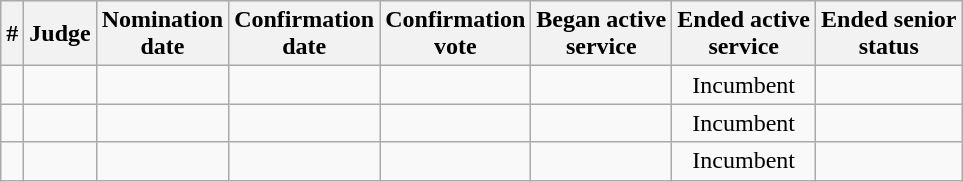<table class="sortable wikitable">
<tr bgcolor="#ececec">
<th>#</th>
<th>Judge</th>
<th>Nomination<br>date</th>
<th>Confirmation<br>date</th>
<th>Confirmation<br>vote</th>
<th>Began active<br>service</th>
<th>Ended active<br>service</th>
<th>Ended senior<br>status</th>
</tr>
<tr>
<td></td>
<td></td>
<td></td>
<td></td>
<td align="center"></td>
<td></td>
<td align="center">Incumbent</td>
<td align="center"></td>
</tr>
<tr>
<td></td>
<td></td>
<td></td>
<td></td>
<td align="center"></td>
<td></td>
<td align="center">Incumbent</td>
<td align="center"></td>
</tr>
<tr>
<td></td>
<td></td>
<td></td>
<td></td>
<td align="center"></td>
<td></td>
<td align="center">Incumbent</td>
<td align="center"></td>
</tr>
</table>
